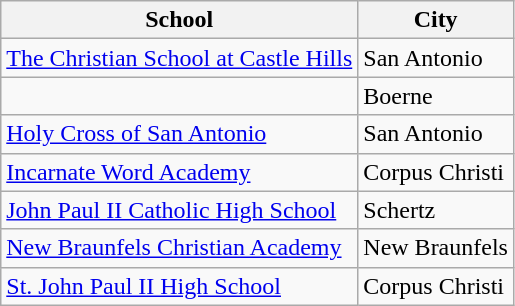<table class="wikitable">
<tr>
<th>School</th>
<th>City</th>
</tr>
<tr>
<td><a href='#'>The Christian School at Castle Hills</a></td>
<td>San Antonio</td>
</tr>
<tr>
<td></td>
<td>Boerne</td>
</tr>
<tr>
<td><a href='#'>Holy Cross of San Antonio</a></td>
<td>San Antonio</td>
</tr>
<tr>
<td><a href='#'>Incarnate Word Academy</a></td>
<td>Corpus Christi</td>
</tr>
<tr>
<td><a href='#'>John Paul II Catholic High School</a></td>
<td>Schertz</td>
</tr>
<tr>
<td><a href='#'>New Braunfels Christian Academy</a></td>
<td>New Braunfels</td>
</tr>
<tr>
<td><a href='#'>St. John Paul II High School</a></td>
<td>Corpus Christi</td>
</tr>
</table>
